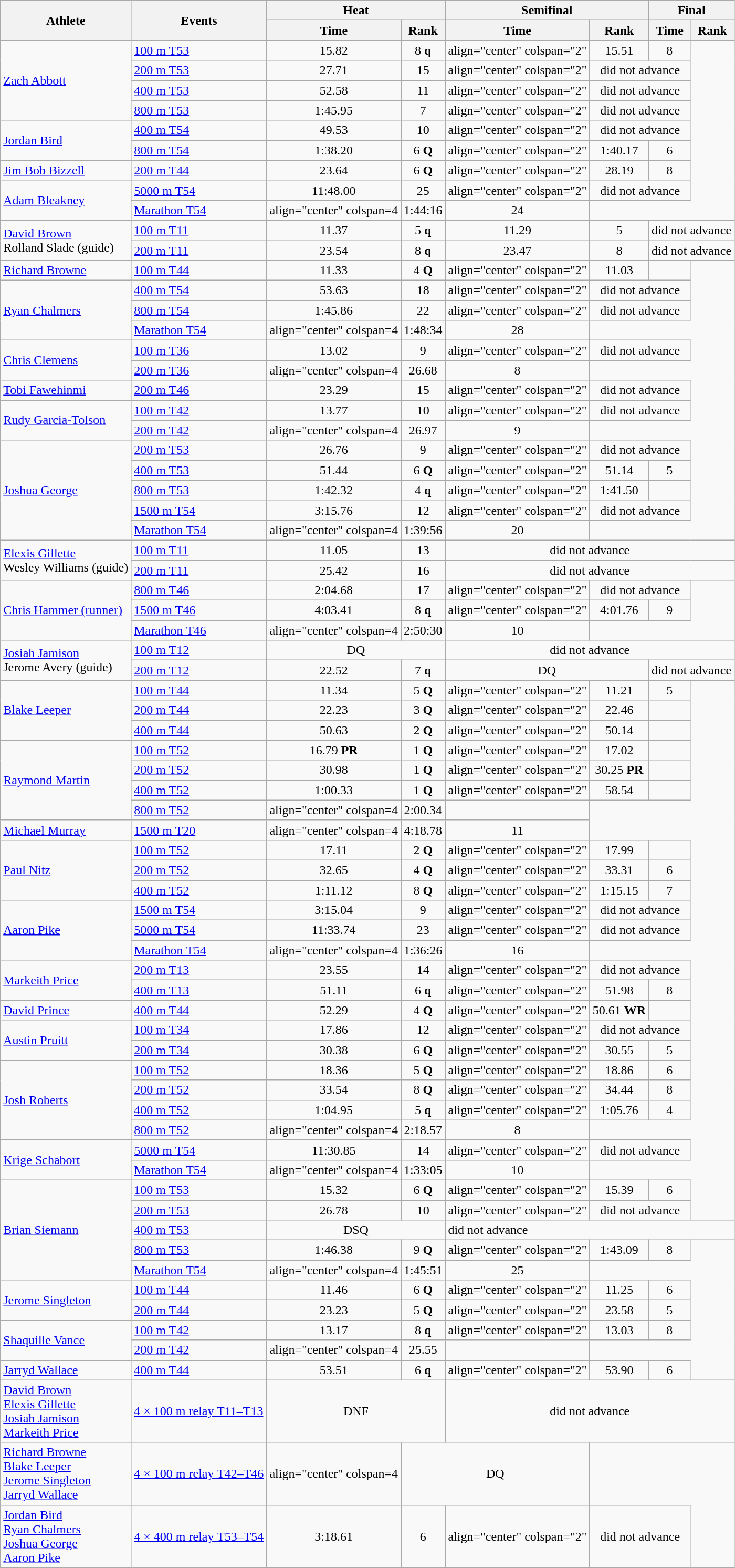<table class=wikitable>
<tr>
<th rowspan="2">Athlete</th>
<th rowspan="2">Events</th>
<th colspan="2">Heat</th>
<th colspan="2">Semifinal</th>
<th colspan="2">Final</th>
</tr>
<tr>
<th>Time</th>
<th>Rank</th>
<th>Time</th>
<th>Rank</th>
<th>Time</th>
<th>Rank</th>
</tr>
<tr>
<td rowspan=4><a href='#'>Zach Abbott</a></td>
<td><a href='#'>100 m T53</a></td>
<td style="text-align:center;">15.82</td>
<td style="text-align:center;">8 <strong>q</strong></td>
<td>align="center" colspan="2" </td>
<td style="text-align:center;">15.51</td>
<td style="text-align:center;">8</td>
</tr>
<tr>
<td><a href='#'>200 m T53</a></td>
<td style="text-align:center;">27.71</td>
<td style="text-align:center;">15</td>
<td>align="center" colspan="2" </td>
<td style="text-align:center;" colspan="2">did not advance</td>
</tr>
<tr>
<td><a href='#'>400 m T53</a></td>
<td style="text-align:center;">52.58</td>
<td style="text-align:center;">11</td>
<td>align="center" colspan="2" </td>
<td style="text-align:center;" colspan="2">did not advance</td>
</tr>
<tr>
<td><a href='#'>800 m T53</a></td>
<td style="text-align:center;">1:45.95</td>
<td style="text-align:center;">7</td>
<td>align="center" colspan="2" </td>
<td style="text-align:center;" colspan="2">did not advance</td>
</tr>
<tr>
<td rowspan=2><a href='#'>Jordan Bird</a></td>
<td><a href='#'>400 m T54</a></td>
<td style="text-align:center;">49.53</td>
<td style="text-align:center;">10</td>
<td>align="center" colspan="2" </td>
<td style="text-align:center;" colspan="2">did not advance</td>
</tr>
<tr>
<td><a href='#'>800 m T54</a></td>
<td style="text-align:center;">1:38.20</td>
<td style="text-align:center;">6 <strong>Q</strong></td>
<td>align="center" colspan="2" </td>
<td style="text-align:center;">1:40.17</td>
<td style="text-align:center;">6</td>
</tr>
<tr>
<td><a href='#'>Jim Bob Bizzell</a></td>
<td><a href='#'>200 m T44</a></td>
<td style="text-align:center;">23.64</td>
<td style="text-align:center;">6 <strong>Q</strong></td>
<td>align="center" colspan="2" </td>
<td style="text-align:center;">28.19</td>
<td style="text-align:center;">8</td>
</tr>
<tr>
<td rowspan=2><a href='#'>Adam Bleakney</a></td>
<td><a href='#'>5000 m T54</a></td>
<td style="text-align:center;">11:48.00</td>
<td style="text-align:center;">25</td>
<td>align="center" colspan="2" </td>
<td style="text-align:center;" colspan="2">did not advance</td>
</tr>
<tr>
<td><a href='#'>Marathon T54</a></td>
<td>align="center" colspan=4 </td>
<td style="text-align:center;">1:44:16</td>
<td style="text-align:center;">24</td>
</tr>
<tr>
<td rowspan=2><a href='#'>David Brown</a><br>Rolland Slade (guide)</td>
<td><a href='#'>100 m T11</a></td>
<td style="text-align:center;">11.37</td>
<td style="text-align:center;">5 <strong>q</strong></td>
<td style="text-align:center;">11.29</td>
<td style="text-align:center;">5</td>
<td style="text-align:center;" colspan="2">did not advance</td>
</tr>
<tr>
<td><a href='#'>200 m T11</a></td>
<td style="text-align:center;">23.54</td>
<td style="text-align:center;">8 <strong>q</strong></td>
<td style="text-align:center;">23.47</td>
<td style="text-align:center;">8</td>
<td style="text-align:center;" colspan="2">did not advance</td>
</tr>
<tr>
<td><a href='#'>Richard Browne</a></td>
<td><a href='#'>100 m T44</a></td>
<td style="text-align:center;">11.33</td>
<td style="text-align:center;">4 <strong>Q</strong></td>
<td>align="center" colspan="2" </td>
<td style="text-align:center;">11.03</td>
<td style="text-align:center;"></td>
</tr>
<tr>
<td rowspan=3><a href='#'>Ryan Chalmers</a></td>
<td><a href='#'>400 m T54</a></td>
<td style="text-align:center;">53.63</td>
<td style="text-align:center;">18</td>
<td>align="center" colspan="2" </td>
<td style="text-align:center;" colspan="2">did not advance</td>
</tr>
<tr>
<td><a href='#'>800 m T54</a></td>
<td style="text-align:center;">1:45.86</td>
<td style="text-align:center;">22</td>
<td>align="center" colspan="2" </td>
<td style="text-align:center;" colspan="2">did not advance</td>
</tr>
<tr>
<td><a href='#'>Marathon T54</a></td>
<td>align="center" colspan=4 </td>
<td style="text-align:center;">1:48:34</td>
<td style="text-align:center;">28</td>
</tr>
<tr>
<td rowspan=2><a href='#'>Chris Clemens</a></td>
<td><a href='#'>100 m T36</a></td>
<td style="text-align:center;">13.02</td>
<td style="text-align:center;">9</td>
<td>align="center" colspan="2" </td>
<td style="text-align:center;" colspan="2">did not advance</td>
</tr>
<tr>
<td><a href='#'>200 m T36</a></td>
<td>align="center" colspan=4 </td>
<td style="text-align:center;">26.68</td>
<td style="text-align:center;">8</td>
</tr>
<tr>
<td><a href='#'>Tobi Fawehinmi</a></td>
<td><a href='#'>200 m T46</a></td>
<td style="text-align:center;">23.29</td>
<td style="text-align:center;">15</td>
<td>align="center" colspan="2" </td>
<td style="text-align:center;" colspan="2">did not advance</td>
</tr>
<tr>
<td rowspan=2><a href='#'>Rudy Garcia-Tolson</a></td>
<td><a href='#'>100 m T42</a></td>
<td style="text-align:center;">13.77</td>
<td style="text-align:center;">10</td>
<td>align="center" colspan="2" </td>
<td style="text-align:center;" colspan="2">did not advance</td>
</tr>
<tr>
<td><a href='#'>200 m T42</a></td>
<td>align="center" colspan=4 </td>
<td style="text-align:center;">26.97</td>
<td style="text-align:center;">9</td>
</tr>
<tr>
<td rowspan=5><a href='#'>Joshua George</a></td>
<td><a href='#'>200 m T53</a></td>
<td style="text-align:center;">26.76</td>
<td style="text-align:center;">9</td>
<td>align="center" colspan="2" </td>
<td style="text-align:center;" colspan="2">did not advance</td>
</tr>
<tr>
<td><a href='#'>400 m T53</a></td>
<td style="text-align:center;">51.44</td>
<td style="text-align:center;">6 <strong>Q</strong></td>
<td>align="center" colspan="2" </td>
<td style="text-align:center;">51.14</td>
<td style="text-align:center;">5</td>
</tr>
<tr>
<td><a href='#'>800 m T53</a></td>
<td style="text-align:center;">1:42.32</td>
<td style="text-align:center;">4 <strong>q</strong></td>
<td>align="center" colspan="2" </td>
<td style="text-align:center;">1:41.50</td>
<td style="text-align:center;"></td>
</tr>
<tr>
<td><a href='#'>1500 m T54</a></td>
<td style="text-align:center;">3:15.76</td>
<td style="text-align:center;">12</td>
<td>align="center" colspan="2" </td>
<td style="text-align:center;" colspan="2">did not advance</td>
</tr>
<tr>
<td><a href='#'>Marathon T54</a></td>
<td>align="center" colspan=4 </td>
<td style="text-align:center;">1:39:56</td>
<td style="text-align:center;">20</td>
</tr>
<tr>
<td rowspan=2><a href='#'>Elexis Gillette</a><br>Wesley Williams (guide)</td>
<td><a href='#'>100 m T11</a></td>
<td style="text-align:center;">11.05</td>
<td style="text-align:center;">13</td>
<td style="text-align:center;" colspan="4">did not advance</td>
</tr>
<tr>
<td><a href='#'>200 m T11</a></td>
<td style="text-align:center;">25.42</td>
<td style="text-align:center;">16</td>
<td style="text-align:center;" colspan="4">did not advance</td>
</tr>
<tr>
<td rowspan=3><a href='#'>Chris Hammer (runner)</a></td>
<td><a href='#'>800 m T46</a></td>
<td style="text-align:center;">2:04.68</td>
<td style="text-align:center;">17</td>
<td>align="center" colspan="2" </td>
<td style="text-align:center;" colspan="2">did not advance</td>
</tr>
<tr>
<td><a href='#'>1500 m T46</a></td>
<td style="text-align:center;">4:03.41</td>
<td style="text-align:center;">8 <strong>q</strong></td>
<td>align="center" colspan="2" </td>
<td style="text-align:center;">4:01.76</td>
<td style="text-align:center;">9</td>
</tr>
<tr>
<td><a href='#'>Marathon T46</a></td>
<td>align="center" colspan=4 </td>
<td style="text-align:center;">2:50:30</td>
<td style="text-align:center;">10</td>
</tr>
<tr>
<td rowspan=2><a href='#'>Josiah Jamison</a><br>Jerome Avery (guide)</td>
<td><a href='#'>100 m T12</a></td>
<td style="text-align:center;" colspan="2">DQ</td>
<td style="text-align:center;" colspan="4">did not advance</td>
</tr>
<tr>
<td><a href='#'>200 m T12</a></td>
<td style="text-align:center;">22.52</td>
<td style="text-align:center;">7 <strong>q</strong></td>
<td style="text-align:center;" colspan="2">DQ</td>
<td style="text-align:center;" colspan="2">did not advance</td>
</tr>
<tr>
<td rowspan=3><a href='#'>Blake Leeper</a></td>
<td><a href='#'>100 m T44</a></td>
<td style="text-align:center;">11.34</td>
<td style="text-align:center;">5 <strong>Q</strong></td>
<td>align="center" colspan="2" </td>
<td style="text-align:center;">11.21</td>
<td style="text-align:center;">5</td>
</tr>
<tr>
<td><a href='#'>200 m T44</a></td>
<td style="text-align:center;">22.23</td>
<td style="text-align:center;">3 <strong>Q</strong></td>
<td>align="center" colspan="2" </td>
<td style="text-align:center;">22.46</td>
<td style="text-align:center;"></td>
</tr>
<tr>
<td><a href='#'>400 m T44</a></td>
<td style="text-align:center;">50.63</td>
<td style="text-align:center;">2 <strong>Q</strong></td>
<td>align="center" colspan="2" </td>
<td style="text-align:center;">50.14</td>
<td style="text-align:center;"></td>
</tr>
<tr>
<td rowspan=4><a href='#'>Raymond Martin</a></td>
<td><a href='#'>100 m T52</a></td>
<td style="text-align:center;">16.79 <strong>PR</strong></td>
<td style="text-align:center;">1 <strong>Q</strong></td>
<td>align="center" colspan="2" </td>
<td style="text-align:center;">17.02</td>
<td style="text-align:center;"></td>
</tr>
<tr>
<td><a href='#'>200 m T52</a></td>
<td style="text-align:center;">30.98</td>
<td style="text-align:center;">1 <strong>Q</strong></td>
<td>align="center" colspan="2" </td>
<td style="text-align:center;">30.25 <strong>PR</strong></td>
<td style="text-align:center;"></td>
</tr>
<tr>
<td><a href='#'>400 m T52</a></td>
<td style="text-align:center;">1:00.33</td>
<td style="text-align:center;">1 <strong>Q</strong></td>
<td>align="center" colspan="2" </td>
<td style="text-align:center;">58.54</td>
<td style="text-align:center;"></td>
</tr>
<tr>
<td><a href='#'>800 m T52</a></td>
<td>align="center" colspan=4 </td>
<td style="text-align:center;">2:00.34</td>
<td style="text-align:center;"></td>
</tr>
<tr>
<td><a href='#'>Michael Murray</a></td>
<td><a href='#'>1500 m T20</a></td>
<td>align="center" colspan=4 </td>
<td style="text-align:center;">4:18.78</td>
<td style="text-align:center;">11</td>
</tr>
<tr>
<td rowspan=3><a href='#'>Paul Nitz</a></td>
<td><a href='#'>100 m T52</a></td>
<td style="text-align:center;">17.11</td>
<td style="text-align:center;">2 <strong>Q</strong></td>
<td>align="center" colspan="2" </td>
<td style="text-align:center;">17.99</td>
<td style="text-align:center;"></td>
</tr>
<tr>
<td><a href='#'>200 m T52</a></td>
<td style="text-align:center;">32.65</td>
<td style="text-align:center;">4 <strong>Q</strong></td>
<td>align="center" colspan="2" </td>
<td style="text-align:center;">33.31</td>
<td style="text-align:center;">6</td>
</tr>
<tr>
<td><a href='#'>400 m T52</a></td>
<td style="text-align:center;">1:11.12</td>
<td style="text-align:center;">8 <strong>Q</strong></td>
<td>align="center" colspan="2" </td>
<td style="text-align:center;">1:15.15</td>
<td style="text-align:center;">7</td>
</tr>
<tr>
<td rowspan=3><a href='#'>Aaron Pike</a></td>
<td><a href='#'>1500 m T54</a></td>
<td style="text-align:center;">3:15.04</td>
<td style="text-align:center;">9</td>
<td>align="center" colspan="2" </td>
<td style="text-align:center;" colspan="2">did not advance</td>
</tr>
<tr>
<td><a href='#'>5000 m T54</a></td>
<td style="text-align:center;">11:33.74</td>
<td style="text-align:center;">23</td>
<td>align="center" colspan="2" </td>
<td style="text-align:center;" colspan="2">did not advance</td>
</tr>
<tr>
<td><a href='#'>Marathon T54</a></td>
<td>align="center" colspan=4 </td>
<td style="text-align:center;">1:36:26</td>
<td style="text-align:center;">16</td>
</tr>
<tr>
<td rowspan=2><a href='#'>Markeith Price</a></td>
<td><a href='#'>200 m T13</a></td>
<td style="text-align:center;">23.55</td>
<td style="text-align:center;">14</td>
<td>align="center" colspan="2" </td>
<td style="text-align:center;" colspan="2">did not advance</td>
</tr>
<tr>
<td><a href='#'>400 m T13</a></td>
<td style="text-align:center;">51.11</td>
<td style="text-align:center;">6 <strong>q</strong></td>
<td>align="center" colspan="2" </td>
<td style="text-align:center;">51.98</td>
<td style="text-align:center;">8</td>
</tr>
<tr>
<td><a href='#'>David Prince</a></td>
<td><a href='#'>400 m T44</a></td>
<td style="text-align:center;">52.29</td>
<td style="text-align:center;">4 <strong>Q</strong></td>
<td>align="center" colspan="2" </td>
<td style="text-align:center;">50.61 <strong>WR</strong></td>
<td style="text-align:center;"></td>
</tr>
<tr>
<td rowspan=2><a href='#'>Austin Pruitt</a></td>
<td><a href='#'>100 m T34</a></td>
<td style="text-align:center;">17.86</td>
<td style="text-align:center;">12</td>
<td>align="center" colspan="2" </td>
<td style="text-align:center;" colspan="2">did not advance</td>
</tr>
<tr>
<td><a href='#'>200 m T34</a></td>
<td style="text-align:center;">30.38</td>
<td style="text-align:center;">6 <strong>Q</strong></td>
<td>align="center" colspan="2" </td>
<td style="text-align:center;">30.55</td>
<td style="text-align:center;">5</td>
</tr>
<tr>
<td rowspan=4><a href='#'>Josh Roberts</a></td>
<td><a href='#'>100 m T52</a></td>
<td style="text-align:center;">18.36</td>
<td style="text-align:center;">5 <strong>Q</strong></td>
<td>align="center" colspan="2" </td>
<td style="text-align:center;">18.86</td>
<td style="text-align:center;">6</td>
</tr>
<tr>
<td><a href='#'>200 m T52</a></td>
<td style="text-align:center;">33.54</td>
<td style="text-align:center;">8 <strong>Q</strong></td>
<td>align="center" colspan="2" </td>
<td style="text-align:center;">34.44</td>
<td style="text-align:center;">8</td>
</tr>
<tr>
<td><a href='#'>400 m T52</a></td>
<td style="text-align:center;">1:04.95</td>
<td style="text-align:center;">5 <strong>q</strong></td>
<td>align="center" colspan="2" </td>
<td style="text-align:center;">1:05.76</td>
<td style="text-align:center;">4</td>
</tr>
<tr>
<td><a href='#'>800 m T52</a></td>
<td>align="center" colspan=4 </td>
<td style="text-align:center;">2:18.57</td>
<td style="text-align:center;">8</td>
</tr>
<tr>
<td rowspan=2><a href='#'>Krige Schabort</a></td>
<td><a href='#'>5000 m T54</a></td>
<td style="text-align:center;">11:30.85</td>
<td style="text-align:center;">14</td>
<td>align="center" colspan="2" </td>
<td style="text-align:center;" colspan="2">did not advance</td>
</tr>
<tr>
<td><a href='#'>Marathon T54</a></td>
<td>align="center" colspan=4 </td>
<td style="text-align:center;">1:33:05</td>
<td style="text-align:center;">10</td>
</tr>
<tr>
<td rowspan=5><a href='#'>Brian Siemann</a></td>
<td><a href='#'>100 m T53</a></td>
<td style="text-align:center;">15.32</td>
<td style="text-align:center;">6 <strong>Q</strong></td>
<td>align="center" colspan="2" </td>
<td style="text-align:center;">15.39</td>
<td style="text-align:center;">6</td>
</tr>
<tr>
<td><a href='#'>200 m T53</a></td>
<td style="text-align:center;">26.78</td>
<td style="text-align:center;">10</td>
<td>align="center" colspan="2" </td>
<td style="text-align:center;" colspan="2">did not advance</td>
</tr>
<tr>
<td><a href='#'>400 m T53</a></td>
<td style="text-align:center;" colspan="2">DSQ</td>
<td style="text-align="center" colspan="4">did not advance</td>
</tr>
<tr>
<td><a href='#'>800 m T53</a></td>
<td style="text-align:center;">1:46.38</td>
<td style="text-align:center;">9 <strong>Q</strong></td>
<td>align="center" colspan="2" </td>
<td style="text-align:center;">1:43.09</td>
<td style="text-align:center;">8</td>
</tr>
<tr>
<td><a href='#'>Marathon T54</a></td>
<td>align="center" colspan=4 </td>
<td style="text-align:center;">1:45:51</td>
<td style="text-align:center;">25</td>
</tr>
<tr>
<td rowspan=2><a href='#'>Jerome Singleton</a></td>
<td><a href='#'>100 m T44</a></td>
<td style="text-align:center;">11.46</td>
<td style="text-align:center;">6 <strong>Q</strong></td>
<td>align="center" colspan="2" </td>
<td style="text-align:center;">11.25</td>
<td style="text-align:center;">6</td>
</tr>
<tr>
<td><a href='#'>200 m T44</a></td>
<td style="text-align:center;">23.23</td>
<td style="text-align:center;">5 <strong>Q</strong></td>
<td>align="center" colspan="2" </td>
<td style="text-align:center;">23.58</td>
<td style="text-align:center;">5</td>
</tr>
<tr>
<td rowspan=2><a href='#'>Shaquille Vance</a></td>
<td><a href='#'>100 m T42</a></td>
<td style="text-align:center;">13.17</td>
<td style="text-align:center;">8 <strong>q</strong></td>
<td>align="center" colspan="2" </td>
<td style="text-align:center;">13.03</td>
<td style="text-align:center;">8</td>
</tr>
<tr>
<td><a href='#'>200 m T42</a></td>
<td>align="center" colspan=4 </td>
<td style="text-align:center;">25.55</td>
<td style="text-align:center;"></td>
</tr>
<tr>
<td><a href='#'>Jarryd Wallace</a></td>
<td><a href='#'>400 m T44</a></td>
<td style="text-align:center;">53.51</td>
<td style="text-align:center;">6 <strong>q</strong></td>
<td>align="center" colspan="2" </td>
<td style="text-align:center;">53.90</td>
<td style="text-align:center;">6</td>
</tr>
<tr>
<td><a href='#'>David Brown</a><br><a href='#'>Elexis Gillette</a><br><a href='#'>Josiah Jamison</a><br><a href='#'>Markeith Price</a></td>
<td><a href='#'>4 × 100 m relay T11–T13</a></td>
<td style="text-align:center;" colspan="2">DNF</td>
<td style="text-align:center;" colspan="4">did not advance</td>
</tr>
<tr>
<td><a href='#'>Richard Browne</a><br><a href='#'>Blake Leeper</a><br><a href='#'>Jerome Singleton</a><br><a href='#'>Jarryd Wallace</a></td>
<td><a href='#'>4 × 100 m relay T42–T46</a></td>
<td>align="center" colspan=4 </td>
<td style="text-align:center;" colspan="2">DQ</td>
</tr>
<tr>
<td><a href='#'>Jordan Bird</a><br><a href='#'>Ryan Chalmers</a><br><a href='#'>Joshua George</a><br><a href='#'>Aaron Pike</a></td>
<td><a href='#'>4 × 400 m relay T53–T54</a></td>
<td style="text-align:center;">3:18.61</td>
<td style="text-align:center;">6</td>
<td>align="center" colspan="2" </td>
<td style="text-align:center;" colspan="2">did not advance</td>
</tr>
</table>
